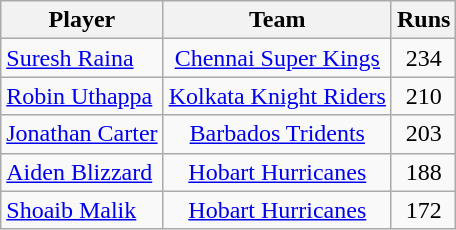<table class="wikitable" style="text-align: center">
<tr>
<th>Player</th>
<th>Team</th>
<th>Runs</th>
</tr>
<tr>
<td style="text-align:left"><a href='#'>Suresh Raina</a></td>
<td><a href='#'>Chennai Super Kings</a></td>
<td>234</td>
</tr>
<tr>
<td style="text-align:left"><a href='#'>Robin Uthappa</a></td>
<td><a href='#'>Kolkata Knight Riders</a></td>
<td>210</td>
</tr>
<tr>
<td style="text-align:left"><a href='#'>Jonathan Carter</a></td>
<td><a href='#'>Barbados Tridents</a></td>
<td>203</td>
</tr>
<tr>
<td style="text-align:left"><a href='#'>Aiden Blizzard</a></td>
<td><a href='#'>Hobart Hurricanes</a></td>
<td>188</td>
</tr>
<tr>
<td style="text-align:left"><a href='#'>Shoaib Malik</a></td>
<td><a href='#'>Hobart Hurricanes</a></td>
<td>172</td>
</tr>
</table>
